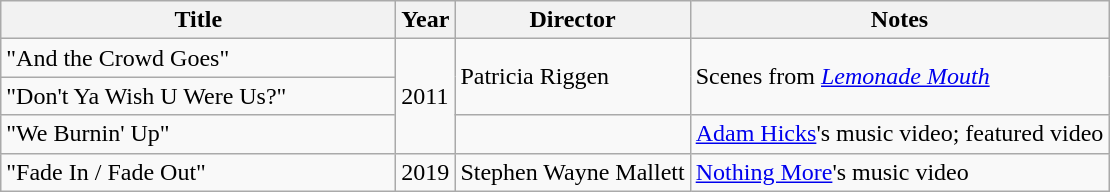<table class="wikitable">
<tr>
<th scope="col" style="width:16em;">Title</th>
<th>Year</th>
<th>Director</th>
<th>Notes</th>
</tr>
<tr>
<td scope="row">"And the Crowd Goes"</td>
<td rowspan="3">2011</td>
<td rowspan="2">Patricia Riggen</td>
<td rowspan="2">Scenes from <em><a href='#'>Lemonade Mouth</a></em></td>
</tr>
<tr>
<td scope="row">"Don't Ya Wish U Were Us?"</td>
</tr>
<tr>
<td scope="row">"We Burnin' Up"</td>
<td></td>
<td><a href='#'>Adam Hicks</a>'s music video; featured video</td>
</tr>
<tr>
<td scope="row">"Fade In / Fade Out"</td>
<td>2019</td>
<td>Stephen Wayne Mallett</td>
<td><a href='#'>Nothing More</a>'s music video</td>
</tr>
</table>
